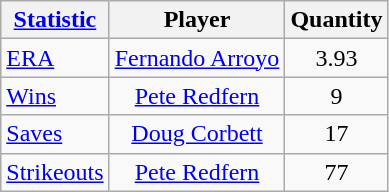<table class="wikitable" style="text-align: center;">
<tr>
<th><a href='#'>Statistic</a></th>
<th>Player</th>
<th>Quantity</th>
</tr>
<tr>
<td align="left"><a href='#'>ERA</a></td>
<td><a href='#'>Fernando Arroyo</a></td>
<td>3.93</td>
</tr>
<tr>
<td align="left"><a href='#'>Wins</a></td>
<td><a href='#'>Pete Redfern</a></td>
<td>9</td>
</tr>
<tr>
<td align="left"><a href='#'>Saves</a></td>
<td><a href='#'>Doug Corbett</a></td>
<td>17</td>
</tr>
<tr>
<td align="left"><a href='#'>Strikeouts</a></td>
<td><a href='#'>Pete Redfern</a></td>
<td>77</td>
</tr>
</table>
